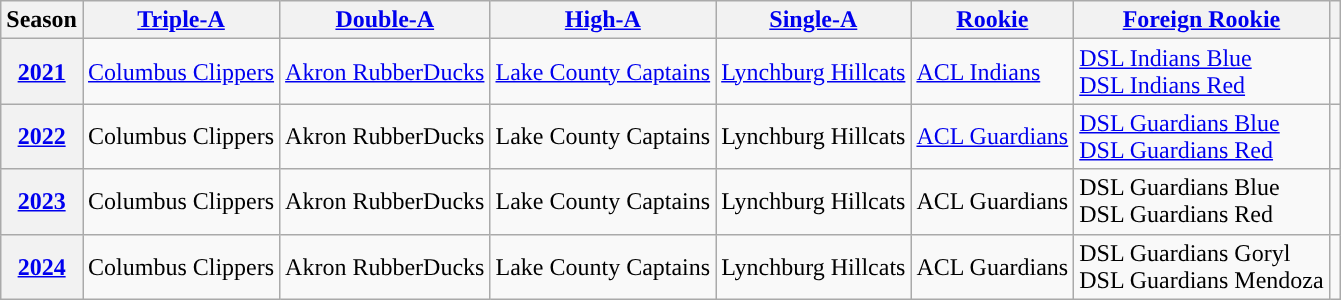<table class="wikitable plainrowheaders">
<tr>
<th scope="col">Season</th>
<th scope="col"><a href='#'><span>Triple-A</span></a></th>
<th scope="col"><a href='#'><span>Double-A</span></a></th>
<th scope="col"><a href='#'><span>High-A</span></a></th>
<th scope="col"><a href='#'><span>Single-A</span></a></th>
<th scope="col"><a href='#'><span>Rookie</span></a></th>
<th scope="col"><a href='#'><span>Foreign Rookie</span></a></th>
<th scope="col"></th>
</tr>
<tr>
<th scope="row" style="text-align:center"><a href='#'>2021</a></th>
<td><a href='#'>Columbus Clippers</a></td>
<td><a href='#'>Akron RubberDucks</a></td>
<td><a href='#'>Lake County Captains</a></td>
<td><a href='#'>Lynchburg Hillcats</a></td>
<td><a href='#'>ACL Indians</a></td>
<td><a href='#'>DSL Indians Blue</a><br><a href='#'>DSL Indians Red</a></td>
<td align="center"></td>
</tr>
<tr>
<th scope="row" style="text-align:center"><a href='#'>2022</a></th>
<td>Columbus Clippers</td>
<td>Akron RubberDucks</td>
<td>Lake County Captains</td>
<td>Lynchburg Hillcats</td>
<td><a href='#'>ACL Guardians</a></td>
<td><a href='#'>DSL Guardians Blue</a><br><a href='#'>DSL Guardians Red</a></td>
<td align="center"></td>
</tr>
<tr>
<th scope="row" style="text-align:center"><a href='#'>2023</a></th>
<td>Columbus Clippers</td>
<td>Akron RubberDucks</td>
<td>Lake County Captains</td>
<td>Lynchburg Hillcats</td>
<td>ACL Guardians</td>
<td>DSL Guardians Blue<br>DSL Guardians Red</td>
<td align="center"></td>
</tr>
<tr>
<th scope="row" style="text-align:center"><a href='#'>2024</a></th>
<td>Columbus Clippers</td>
<td>Akron RubberDucks</td>
<td>Lake County Captains</td>
<td>Lynchburg Hillcats</td>
<td>ACL Guardians</td>
<td>DSL Guardians Goryl<br>DSL Guardians Mendoza</td>
<td align="center"></td>
</tr>
</table>
